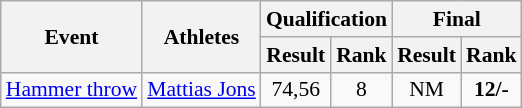<table class="wikitable" border="1" style="font-size:90%">
<tr>
<th rowspan="2">Event</th>
<th rowspan="2">Athletes</th>
<th colspan="2">Qualification</th>
<th colspan="2">Final</th>
</tr>
<tr>
<th>Result</th>
<th>Rank</th>
<th>Result</th>
<th>Rank</th>
</tr>
<tr>
<td><a href='#'>Hammer throw</a></td>
<td><a href='#'>Mattias Jons</a></td>
<td align=center>74,56</td>
<td align=center>8</td>
<td align=center>NM</td>
<td align=center><strong>12/-</strong></td>
</tr>
</table>
